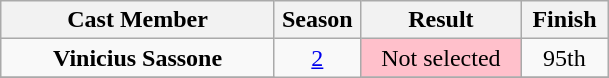<table class="wikitable sortable" style="text-align: center">
<tr>
<th width=175>Cast Member</th>
<th width=050>Season</th>
<th width=100>Result</th>
<th width=050>Finish</th>
</tr>
<tr>
<td><strong>Vinicius Sassone </strong><br></td>
<td rowspan=2><a href='#'>2</a></td>
<td bgcolor=FFC0CB nowrap>Not selected</td>
<td>95th</td>
</tr>
<tr>
</tr>
</table>
